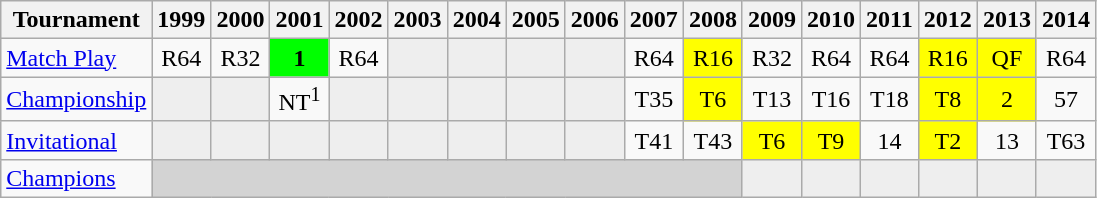<table class="wikitable" style="text-align:center;">
<tr>
<th>Tournament</th>
<th>1999</th>
<th>2000</th>
<th>2001</th>
<th>2002</th>
<th>2003</th>
<th>2004</th>
<th>2005</th>
<th>2006</th>
<th>2007</th>
<th>2008</th>
<th>2009</th>
<th>2010</th>
<th>2011</th>
<th>2012</th>
<th>2013</th>
<th>2014</th>
</tr>
<tr>
<td align="left"><a href='#'>Match Play</a></td>
<td>R64</td>
<td>R32</td>
<td style="background:lime;"><strong>1</strong></td>
<td>R64</td>
<td style="background:#eeeeee;"></td>
<td style="background:#eeeeee;"></td>
<td style="background:#eeeeee;"></td>
<td style="background:#eeeeee;"></td>
<td>R64</td>
<td style="background:yellow;">R16</td>
<td>R32</td>
<td>R64</td>
<td>R64</td>
<td style="background:yellow;">R16</td>
<td style="background:yellow;">QF</td>
<td>R64</td>
</tr>
<tr>
<td align="left"><a href='#'>Championship</a></td>
<td style="background:#eeeeee;"></td>
<td style="background:#eeeeee;"></td>
<td>NT<sup>1</sup></td>
<td style="background:#eeeeee;"></td>
<td style="background:#eeeeee;"></td>
<td style="background:#eeeeee;"></td>
<td style="background:#eeeeee;"></td>
<td style="background:#eeeeee;"></td>
<td>T35</td>
<td style="background:yellow;">T6</td>
<td>T13</td>
<td>T16</td>
<td>T18</td>
<td style="background:yellow;">T8</td>
<td style="background:yellow;">2</td>
<td>57</td>
</tr>
<tr>
<td align="left"><a href='#'>Invitational</a></td>
<td style="background:#eeeeee;"></td>
<td style="background:#eeeeee;"></td>
<td style="background:#eeeeee;"></td>
<td style="background:#eeeeee;"></td>
<td style="background:#eeeeee;"></td>
<td style="background:#eeeeee;"></td>
<td style="background:#eeeeee;"></td>
<td style="background:#eeeeee;"></td>
<td>T41</td>
<td>T43</td>
<td style="background:yellow;">T6</td>
<td style="background:yellow;">T9</td>
<td>14</td>
<td style="background:yellow;">T2</td>
<td>13</td>
<td>T63</td>
</tr>
<tr>
<td align="left"><a href='#'>Champions</a></td>
<td colspan=10 style="background:#D3D3D3;"></td>
<td style="background:#eeeeee;"></td>
<td style="background:#eeeeee;"></td>
<td style="background:#eeeeee;"></td>
<td style="background:#eeeeee;"></td>
<td style="background:#eeeeee;"></td>
<td style="background:#eeeeee;"></td>
</tr>
</table>
